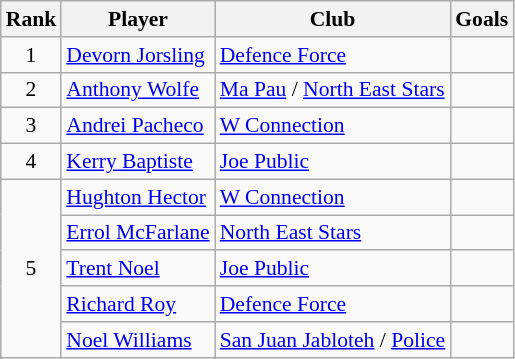<table class="wikitable" style="font-size:90%;">
<tr>
<th>Rank</th>
<th>Player</th>
<th>Club</th>
<th>Goals</th>
</tr>
<tr>
<td rowspan=1 align=center>1</td>
<td> <a href='#'>Devorn Jorsling</a></td>
<td><a href='#'>Defence Force</a></td>
<td></td>
</tr>
<tr>
<td rowspan=1 align=center>2</td>
<td> <a href='#'>Anthony Wolfe</a></td>
<td><a href='#'>Ma Pau</a> / <a href='#'>North East Stars</a></td>
<td></td>
</tr>
<tr>
<td rowspan=1 align=center>3</td>
<td> <a href='#'>Andrei Pacheco</a></td>
<td><a href='#'>W Connection</a></td>
<td></td>
</tr>
<tr>
<td rowspan=1 align=center>4</td>
<td> <a href='#'>Kerry Baptiste</a></td>
<td><a href='#'>Joe Public</a></td>
<td></td>
</tr>
<tr>
<td rowspan=5 align=center>5</td>
<td> <a href='#'>Hughton Hector</a></td>
<td><a href='#'>W Connection</a></td>
<td></td>
</tr>
<tr>
<td> <a href='#'>Errol McFarlane</a></td>
<td><a href='#'>North East Stars</a></td>
<td></td>
</tr>
<tr>
<td> <a href='#'>Trent Noel</a></td>
<td><a href='#'>Joe Public</a></td>
<td></td>
</tr>
<tr>
<td> <a href='#'>Richard Roy</a></td>
<td><a href='#'>Defence Force</a></td>
<td></td>
</tr>
<tr>
<td> <a href='#'>Noel Williams</a></td>
<td><a href='#'>San Juan Jabloteh</a> / <a href='#'>Police</a></td>
<td></td>
</tr>
</table>
